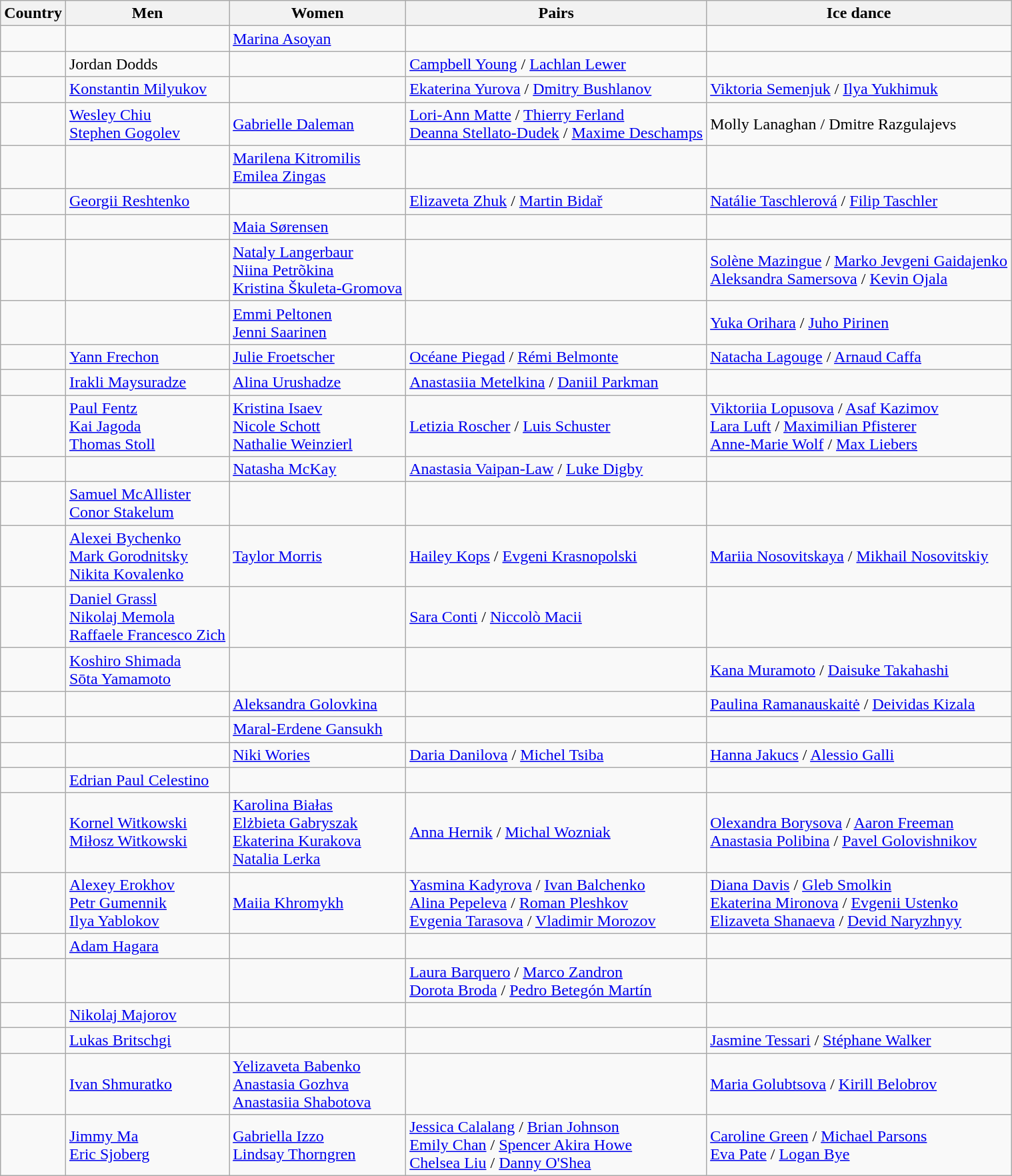<table class="wikitable">
<tr>
<th>Country</th>
<th>Men</th>
<th>Women</th>
<th>Pairs</th>
<th>Ice dance</th>
</tr>
<tr>
<td></td>
<td></td>
<td><a href='#'>Marina Asoyan</a></td>
<td></td>
<td></td>
</tr>
<tr>
<td></td>
<td>Jordan Dodds</td>
<td></td>
<td><a href='#'>Campbell Young</a> / <a href='#'>Lachlan Lewer</a></td>
<td></td>
</tr>
<tr>
<td></td>
<td><a href='#'>Konstantin Milyukov</a></td>
<td></td>
<td><a href='#'>Ekaterina Yurova</a> / <a href='#'>Dmitry Bushlanov</a></td>
<td><a href='#'>Viktoria Semenjuk</a> / <a href='#'>Ilya Yukhimuk</a></td>
</tr>
<tr>
<td></td>
<td><a href='#'>Wesley Chiu</a> <br> <a href='#'>Stephen Gogolev</a></td>
<td><a href='#'>Gabrielle Daleman</a></td>
<td><a href='#'>Lori-Ann Matte</a> / <a href='#'>Thierry Ferland</a> <br> <a href='#'>Deanna Stellato-Dudek</a> / <a href='#'>Maxime Deschamps</a></td>
<td>Molly Lanaghan / Dmitre Razgulajevs</td>
</tr>
<tr>
<td></td>
<td></td>
<td><a href='#'>Marilena Kitromilis</a> <br> <a href='#'>Emilea Zingas</a></td>
<td></td>
<td></td>
</tr>
<tr>
<td></td>
<td><a href='#'>Georgii Reshtenko</a></td>
<td></td>
<td><a href='#'>Elizaveta Zhuk</a> / <a href='#'>Martin Bidař</a></td>
<td><a href='#'>Natálie Taschlerová</a> / <a href='#'>Filip Taschler</a></td>
</tr>
<tr>
<td></td>
<td></td>
<td><a href='#'>Maia Sørensen</a></td>
<td></td>
<td></td>
</tr>
<tr>
<td></td>
<td></td>
<td><a href='#'>Nataly Langerbaur</a> <br> <a href='#'>Niina Petrõkina</a> <br> <a href='#'>Kristina Škuleta-Gromova</a></td>
<td></td>
<td><a href='#'>Solène Mazingue</a> / <a href='#'>Marko Jevgeni Gaidajenko</a> <br> <a href='#'>Aleksandra Samersova</a> / <a href='#'>Kevin Ojala</a></td>
</tr>
<tr>
<td></td>
<td></td>
<td><a href='#'>Emmi Peltonen</a> <br> <a href='#'>Jenni Saarinen</a></td>
<td></td>
<td><a href='#'>Yuka Orihara</a> / <a href='#'>Juho Pirinen</a></td>
</tr>
<tr>
<td></td>
<td><a href='#'>Yann Frechon</a></td>
<td><a href='#'>Julie Froetscher</a></td>
<td><a href='#'>Océane Piegad</a> / <a href='#'>Rémi Belmonte</a></td>
<td><a href='#'>Natacha Lagouge</a> / <a href='#'>Arnaud Caffa</a></td>
</tr>
<tr>
<td></td>
<td><a href='#'>Irakli Maysuradze</a></td>
<td><a href='#'>Alina Urushadze</a></td>
<td><a href='#'>Anastasiia Metelkina</a> / <a href='#'>Daniil Parkman</a></td>
<td></td>
</tr>
<tr>
<td></td>
<td><a href='#'>Paul Fentz</a> <br> <a href='#'>Kai Jagoda</a> <br> <a href='#'>Thomas Stoll</a></td>
<td><a href='#'>Kristina Isaev</a> <br> <a href='#'>Nicole Schott</a> <br> <a href='#'>Nathalie Weinzierl</a></td>
<td><a href='#'>Letizia Roscher</a> / <a href='#'>Luis Schuster</a></td>
<td><a href='#'>Viktoriia Lopusova</a> / <a href='#'>Asaf Kazimov</a> <br> <a href='#'>Lara Luft</a> / <a href='#'>Maximilian Pfisterer</a> <br> <a href='#'>Anne-Marie Wolf</a> / <a href='#'>Max Liebers</a></td>
</tr>
<tr>
<td></td>
<td></td>
<td><a href='#'>Natasha McKay</a></td>
<td><a href='#'>Anastasia Vaipan-Law</a> / <a href='#'>Luke Digby</a></td>
<td></td>
</tr>
<tr>
<td></td>
<td><a href='#'>Samuel McAllister</a> <br> <a href='#'>Conor Stakelum</a></td>
<td></td>
<td></td>
<td></td>
</tr>
<tr>
<td></td>
<td><a href='#'>Alexei Bychenko</a> <br> <a href='#'>Mark Gorodnitsky</a> <br> <a href='#'>Nikita Kovalenko</a></td>
<td><a href='#'>Taylor Morris</a></td>
<td><a href='#'>Hailey Kops</a> / <a href='#'>Evgeni Krasnopolski</a></td>
<td><a href='#'>Mariia Nosovitskaya</a> / <a href='#'>Mikhail Nosovitskiy</a></td>
</tr>
<tr>
<td></td>
<td><a href='#'>Daniel Grassl</a> <br> <a href='#'>Nikolaj Memola</a> <br> <a href='#'>Raffaele Francesco Zich</a></td>
<td></td>
<td><a href='#'>Sara Conti</a> / <a href='#'>Niccolò Macii</a></td>
<td></td>
</tr>
<tr>
<td></td>
<td><a href='#'>Koshiro Shimada</a> <br> <a href='#'>Sōta Yamamoto</a></td>
<td></td>
<td></td>
<td><a href='#'>Kana Muramoto</a> / <a href='#'>Daisuke Takahashi</a></td>
</tr>
<tr>
<td></td>
<td></td>
<td><a href='#'>Aleksandra Golovkina</a></td>
<td></td>
<td><a href='#'>Paulina Ramanauskaitė</a> / <a href='#'>Deividas Kizala</a></td>
</tr>
<tr>
<td></td>
<td></td>
<td><a href='#'>Maral-Erdene Gansukh</a></td>
<td></td>
<td></td>
</tr>
<tr>
<td></td>
<td></td>
<td><a href='#'>Niki Wories</a></td>
<td><a href='#'>Daria Danilova</a> / <a href='#'>Michel Tsiba</a></td>
<td><a href='#'>Hanna Jakucs</a> / <a href='#'>Alessio Galli</a></td>
</tr>
<tr>
<td></td>
<td><a href='#'>Edrian Paul Celestino</a></td>
<td></td>
<td></td>
<td></td>
</tr>
<tr>
<td></td>
<td><a href='#'>Kornel Witkowski</a> <br> <a href='#'>Miłosz Witkowski</a></td>
<td><a href='#'>Karolina Białas</a> <br> <a href='#'>Elżbieta Gabryszak</a> <br> <a href='#'>Ekaterina Kurakova</a> <br> <a href='#'>Natalia Lerka</a></td>
<td><a href='#'>Anna Hernik</a> / <a href='#'>Michal Wozniak</a></td>
<td><a href='#'>Olexandra Borysova</a> / <a href='#'>Aaron Freeman</a> <br> <a href='#'>Anastasia Polibina</a> / <a href='#'>Pavel Golovishnikov</a></td>
</tr>
<tr>
<td></td>
<td><a href='#'>Alexey Erokhov</a> <br> <a href='#'>Petr Gumennik</a> <br> <a href='#'>Ilya Yablokov</a></td>
<td><a href='#'>Maiia Khromykh</a></td>
<td><a href='#'>Yasmina Kadyrova</a> / <a href='#'>Ivan Balchenko</a> <br> <a href='#'>Alina Pepeleva</a> / <a href='#'>Roman Pleshkov</a> <br> <a href='#'>Evgenia Tarasova</a> / <a href='#'>Vladimir Morozov</a></td>
<td><a href='#'>Diana Davis</a> / <a href='#'>Gleb Smolkin</a> <br> <a href='#'>Ekaterina Mironova</a> / <a href='#'>Evgenii Ustenko</a> <br> <a href='#'>Elizaveta Shanaeva</a> / <a href='#'>Devid Naryzhnyy</a></td>
</tr>
<tr>
<td></td>
<td><a href='#'>Adam Hagara</a></td>
<td></td>
<td></td>
<td></td>
</tr>
<tr>
<td></td>
<td></td>
<td></td>
<td><a href='#'>Laura Barquero</a> / <a href='#'>Marco Zandron</a> <br> <a href='#'>Dorota Broda</a> / <a href='#'>Pedro Betegón Martín</a></td>
<td></td>
</tr>
<tr>
<td></td>
<td><a href='#'>Nikolaj Majorov</a></td>
<td></td>
<td></td>
<td></td>
</tr>
<tr>
<td></td>
<td><a href='#'>Lukas Britschgi</a></td>
<td></td>
<td></td>
<td><a href='#'>Jasmine Tessari</a> / <a href='#'>Stéphane Walker</a></td>
</tr>
<tr>
<td></td>
<td><a href='#'>Ivan Shmuratko</a></td>
<td><a href='#'>Yelizaveta Babenko</a> <br> <a href='#'>Anastasia Gozhva</a> <br> <a href='#'>Anastasiia Shabotova</a></td>
<td></td>
<td><a href='#'>Maria Golubtsova</a> / <a href='#'>Kirill Belobrov</a></td>
</tr>
<tr>
<td></td>
<td><a href='#'>Jimmy Ma</a> <br> <a href='#'>Eric Sjoberg</a></td>
<td><a href='#'>Gabriella Izzo</a> <br> <a href='#'>Lindsay Thorngren</a></td>
<td><a href='#'>Jessica Calalang</a> / <a href='#'>Brian Johnson</a> <br> <a href='#'>Emily Chan</a> / <a href='#'>Spencer Akira Howe</a> <br> <a href='#'>Chelsea Liu</a> / <a href='#'>Danny O'Shea</a></td>
<td><a href='#'>Caroline Green</a> / <a href='#'>Michael Parsons</a> <br> <a href='#'>Eva Pate</a> / <a href='#'>Logan Bye</a></td>
</tr>
</table>
